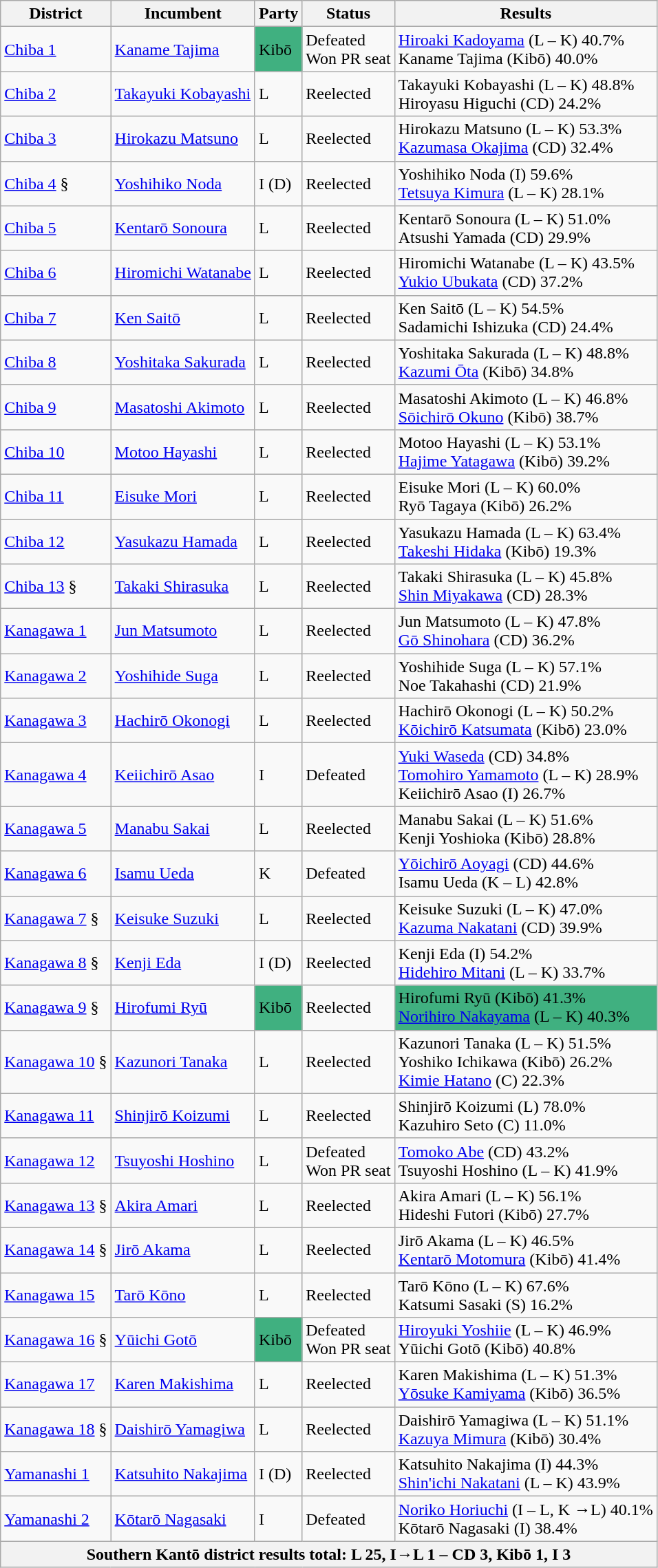<table class="wikitable">
<tr>
<th>District</th>
<th>Incumbent</th>
<th>Party</th>
<th>Status</th>
<th>Results</th>
</tr>
<tr>
<td><a href='#'>Chiba 1</a></td>
<td><a href='#'>Kaname Tajima</a></td>
<td style="background:#40B080">Kibō</td>
<td>Defeated<br>Won PR seat</td>
<td><a href='#'>Hiroaki Kadoyama</a> (L – K) 40.7%<br>Kaname Tajima (Kibō) 40.0%</td>
</tr>
<tr>
<td><a href='#'>Chiba 2</a></td>
<td><a href='#'>Takayuki Kobayashi</a></td>
<td>L</td>
<td>Reelected</td>
<td>Takayuki Kobayashi (L – K) 48.8%<br>Hiroyasu Higuchi (CD) 24.2%</td>
</tr>
<tr>
<td><a href='#'>Chiba 3</a></td>
<td><a href='#'>Hirokazu Matsuno</a></td>
<td>L</td>
<td>Reelected</td>
<td>Hirokazu Matsuno (L – K) 53.3%<br><a href='#'>Kazumasa Okajima</a> (CD) 32.4%</td>
</tr>
<tr>
<td><a href='#'>Chiba 4</a> §</td>
<td><a href='#'>Yoshihiko Noda</a></td>
<td>I (D)</td>
<td>Reelected</td>
<td>Yoshihiko Noda (I) 59.6%<br><a href='#'>Tetsuya Kimura</a> (L – K) 28.1%</td>
</tr>
<tr>
<td><a href='#'>Chiba 5</a></td>
<td><a href='#'>Kentarō Sonoura</a></td>
<td>L</td>
<td>Reelected</td>
<td>Kentarō Sonoura (L – K) 51.0%<br>Atsushi Yamada (CD) 29.9%</td>
</tr>
<tr>
<td><a href='#'>Chiba 6</a></td>
<td><a href='#'>Hiromichi Watanabe</a></td>
<td>L</td>
<td>Reelected</td>
<td>Hiromichi Watanabe (L – K) 43.5%<br><a href='#'>Yukio Ubukata</a> (CD) 37.2%</td>
</tr>
<tr>
<td><a href='#'>Chiba 7</a></td>
<td><a href='#'>Ken Saitō</a></td>
<td>L</td>
<td>Reelected</td>
<td>Ken Saitō (L – K) 54.5%<br>Sadamichi Ishizuka (CD) 24.4%</td>
</tr>
<tr>
<td><a href='#'>Chiba 8</a></td>
<td><a href='#'>Yoshitaka Sakurada</a></td>
<td>L</td>
<td>Reelected</td>
<td>Yoshitaka Sakurada (L – K) 48.8%<br><a href='#'>Kazumi Ōta</a> (Kibō) 34.8%</td>
</tr>
<tr>
<td><a href='#'>Chiba 9</a></td>
<td><a href='#'>Masatoshi Akimoto</a></td>
<td>L</td>
<td>Reelected</td>
<td>Masatoshi Akimoto (L – K) 46.8%<br><a href='#'>Sōichirō Okuno</a> (Kibō) 38.7%</td>
</tr>
<tr>
<td><a href='#'>Chiba 10</a></td>
<td><a href='#'>Motoo Hayashi</a></td>
<td>L</td>
<td>Reelected</td>
<td>Motoo Hayashi (L – K) 53.1%<br><a href='#'>Hajime Yatagawa</a> (Kibō) 39.2%</td>
</tr>
<tr>
<td><a href='#'>Chiba 11</a></td>
<td><a href='#'>Eisuke Mori</a></td>
<td>L</td>
<td>Reelected</td>
<td>Eisuke Mori (L – K) 60.0%<br>Ryō Tagaya (Kibō) 26.2%</td>
</tr>
<tr>
<td><a href='#'>Chiba 12</a></td>
<td><a href='#'>Yasukazu Hamada</a></td>
<td>L</td>
<td>Reelected</td>
<td>Yasukazu Hamada (L – K) 63.4%<br><a href='#'>Takeshi Hidaka</a> (Kibō) 19.3%</td>
</tr>
<tr>
<td><a href='#'>Chiba 13</a> §</td>
<td><a href='#'>Takaki Shirasuka</a></td>
<td>L</td>
<td>Reelected</td>
<td>Takaki Shirasuka (L – K) 45.8%<br><a href='#'>Shin Miyakawa</a> (CD) 28.3%</td>
</tr>
<tr>
<td><a href='#'>Kanagawa 1</a></td>
<td><a href='#'>Jun Matsumoto</a></td>
<td>L</td>
<td>Reelected</td>
<td>Jun Matsumoto (L – K) 47.8%<br><a href='#'>Gō Shinohara</a> (CD) 36.2%</td>
</tr>
<tr>
<td><a href='#'>Kanagawa 2</a></td>
<td><a href='#'>Yoshihide Suga</a></td>
<td>L</td>
<td>Reelected</td>
<td>Yoshihide Suga (L – K) 57.1%<br>Noe Takahashi (CD) 21.9%</td>
</tr>
<tr>
<td><a href='#'>Kanagawa 3</a></td>
<td><a href='#'>Hachirō Okonogi</a></td>
<td>L</td>
<td>Reelected</td>
<td>Hachirō Okonogi (L – K) 50.2%<br><a href='#'>Kōichirō Katsumata</a> (Kibō) 23.0%</td>
</tr>
<tr>
<td><a href='#'>Kanagawa 4</a></td>
<td><a href='#'>Keiichirō Asao</a></td>
<td>I</td>
<td>Defeated</td>
<td><a href='#'>Yuki Waseda</a> (CD) 34.8%<br><a href='#'>Tomohiro Yamamoto</a> (L – K) 28.9%<br>Keiichirō Asao (I) 26.7%</td>
</tr>
<tr>
<td><a href='#'>Kanagawa 5</a></td>
<td><a href='#'>Manabu Sakai</a></td>
<td>L</td>
<td>Reelected</td>
<td>Manabu Sakai (L – K) 51.6%<br>Kenji Yoshioka (Kibō) 28.8%</td>
</tr>
<tr>
<td><a href='#'>Kanagawa 6</a></td>
<td><a href='#'>Isamu Ueda</a></td>
<td>K</td>
<td>Defeated</td>
<td><a href='#'>Yōichirō Aoyagi</a> (CD) 44.6%<br>Isamu Ueda (K – L) 42.8%</td>
</tr>
<tr>
<td><a href='#'>Kanagawa 7</a> §</td>
<td><a href='#'>Keisuke Suzuki</a></td>
<td>L</td>
<td>Reelected</td>
<td>Keisuke Suzuki (L – K) 47.0%<br><a href='#'>Kazuma Nakatani</a> (CD) 39.9%</td>
</tr>
<tr>
<td><a href='#'>Kanagawa 8</a> §</td>
<td><a href='#'>Kenji Eda</a></td>
<td>I (D)</td>
<td>Reelected</td>
<td>Kenji Eda (I) 54.2%<br><a href='#'>Hidehiro Mitani</a> (L – K) 33.7%</td>
</tr>
<tr>
<td><a href='#'>Kanagawa 9</a> §</td>
<td><a href='#'>Hirofumi Ryū</a></td>
<td style="background:#40B080">Kibō</td>
<td>Reelected</td>
<td style="background:#40B080">Hirofumi Ryū (Kibō) 41.3%<br><a href='#'>Norihiro Nakayama</a> (L – K) 40.3%</td>
</tr>
<tr>
<td><a href='#'>Kanagawa 10</a> §</td>
<td><a href='#'>Kazunori Tanaka</a></td>
<td>L</td>
<td>Reelected</td>
<td>Kazunori Tanaka (L – K) 51.5%<br>Yoshiko Ichikawa (Kibō) 26.2%<br><a href='#'>Kimie Hatano</a> (C) 22.3%</td>
</tr>
<tr>
<td><a href='#'>Kanagawa 11</a></td>
<td><a href='#'>Shinjirō Koizumi</a></td>
<td>L</td>
<td>Reelected</td>
<td>Shinjirō Koizumi (L) 78.0%<br>Kazuhiro Seto (C) 11.0%</td>
</tr>
<tr>
<td><a href='#'>Kanagawa 12</a></td>
<td><a href='#'>Tsuyoshi Hoshino</a></td>
<td>L</td>
<td>Defeated<br>Won PR seat</td>
<td><a href='#'>Tomoko Abe</a> (CD) 43.2%<br>Tsuyoshi Hoshino (L – K) 41.9%</td>
</tr>
<tr>
<td><a href='#'>Kanagawa 13</a> §</td>
<td><a href='#'>Akira Amari</a></td>
<td>L</td>
<td>Reelected</td>
<td>Akira Amari (L – K) 56.1%<br>Hideshi Futori (Kibō) 27.7%</td>
</tr>
<tr>
<td><a href='#'>Kanagawa 14</a> §</td>
<td><a href='#'>Jirō Akama</a></td>
<td>L</td>
<td>Reelected</td>
<td>Jirō Akama (L – K) 46.5%<br><a href='#'>Kentarō Motomura</a> (Kibō) 41.4%</td>
</tr>
<tr>
<td><a href='#'>Kanagawa 15</a></td>
<td><a href='#'>Tarō Kōno</a></td>
<td>L</td>
<td>Reelected</td>
<td>Tarō Kōno (L – K) 67.6%<br>Katsumi Sasaki (S) 16.2%</td>
</tr>
<tr>
<td><a href='#'>Kanagawa 16</a> §</td>
<td><a href='#'>Yūichi Gotō</a></td>
<td style="background:#40B080">Kibō</td>
<td>Defeated<br>Won PR seat</td>
<td><a href='#'>Hiroyuki Yoshiie</a> (L – K) 46.9%<br>Yūichi Gotō (Kibō) 40.8%</td>
</tr>
<tr>
<td><a href='#'>Kanagawa 17</a></td>
<td><a href='#'>Karen Makishima</a></td>
<td>L</td>
<td>Reelected</td>
<td>Karen Makishima (L – K) 51.3%<br><a href='#'>Yōsuke Kamiyama</a> (Kibō) 36.5%</td>
</tr>
<tr>
<td><a href='#'>Kanagawa 18</a> §</td>
<td><a href='#'>Daishirō Yamagiwa</a></td>
<td>L</td>
<td>Reelected</td>
<td>Daishirō Yamagiwa (L – K) 51.1%<br><a href='#'>Kazuya Mimura</a> (Kibō) 30.4%</td>
</tr>
<tr>
<td><a href='#'>Yamanashi 1</a></td>
<td><a href='#'>Katsuhito Nakajima</a></td>
<td>I (D)</td>
<td>Reelected</td>
<td>Katsuhito Nakajima (I) 44.3%<br><a href='#'>Shin'ichi Nakatani</a> (L – K) 43.9%</td>
</tr>
<tr>
<td><a href='#'>Yamanashi 2</a></td>
<td><a href='#'>Kōtarō Nagasaki</a></td>
<td>I</td>
<td>Defeated</td>
<td><a href='#'>Noriko Horiuchi</a> (I – L, K →L) 40.1%<br>Kōtarō Nagasaki (I) 38.4%</td>
</tr>
<tr>
<th colspan="5">Southern Kantō district results total: L 25, I→L 1 – CD 3, Kibō 1, I 3</th>
</tr>
</table>
